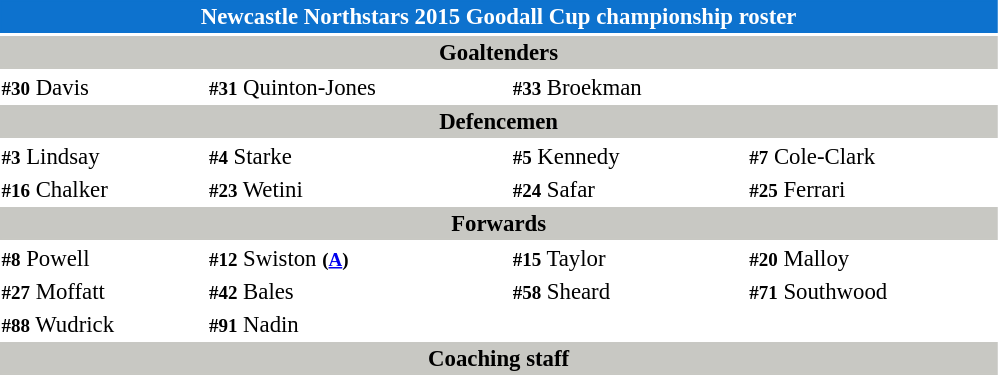<table class="toccolours" style="width:44em; font-size: 95%">
<tr>
<th colspan="4" style="background:#0D72CE;color:white;border:#0D72CE 1px solid">Newcastle Northstars 2015 Goodall Cup championship roster</th>
</tr>
<tr>
<th colspan="4" style="background:#c8c8c3;color:black;border:#c8c8c3 1px solid">Goaltenders</th>
</tr>
<tr>
<td> <small><strong>#30</strong></small> Davis</td>
<td> <small><strong>#31</strong></small> Quinton-Jones</td>
<td> <small><strong>#33</strong></small> Broekman</td>
<td></td>
</tr>
<tr>
<th colspan="4" style="background:#c8c8c3;color:black;border:#c8c8c3 1px solid">Defencemen</th>
</tr>
<tr>
<td> <small><strong>#3</strong></small> Lindsay</td>
<td> <small><strong>#4</strong></small> Starke</td>
<td> <small><strong>#5</strong></small> Kennedy</td>
<td> <small><strong>#7</strong></small> Cole-Clark</td>
</tr>
<tr>
<td> <small><strong>#16</strong></small> Chalker</td>
<td> <small><strong>#23</strong></small> Wetini</td>
<td> <small><strong>#24</strong></small> Safar</td>
<td> <small><strong>#25</strong></small> Ferrari</td>
</tr>
<tr>
<th colspan="4" style="background:#c8c8c3;color:black;border:#c8c8c3 1px solid">Forwards</th>
</tr>
<tr>
<td> <small><strong>#8</strong></small> Powell</td>
<td> <small><strong>#12</strong></small> Swiston <small><strong>(<a href='#'>A</a>)</strong></small></td>
<td> <small><strong>#15</strong></small> Taylor</td>
<td> <small><strong>#20</strong></small> Malloy</td>
</tr>
<tr>
<td> <small><strong>#27</strong></small> Moffatt</td>
<td> <small><strong>#42</strong></small> Bales</td>
<td> <small><strong>#58</strong></small> Sheard</td>
<td> <small><strong>#71</strong></small> Southwood</td>
</tr>
<tr>
<td> <small><strong>#88</strong></small> Wudrick</td>
<td> <small><strong>#91</strong></small> Nadin</td>
</tr>
<tr>
<th colspan="4" style="background:#c8c8c3;color:black;border:#c8c8c3 1px solid">Coaching staff</th>
</tr>
<tr>
<td colspan="2"></td>
<td colspan="2"></td>
</tr>
<tr>
</tr>
</table>
